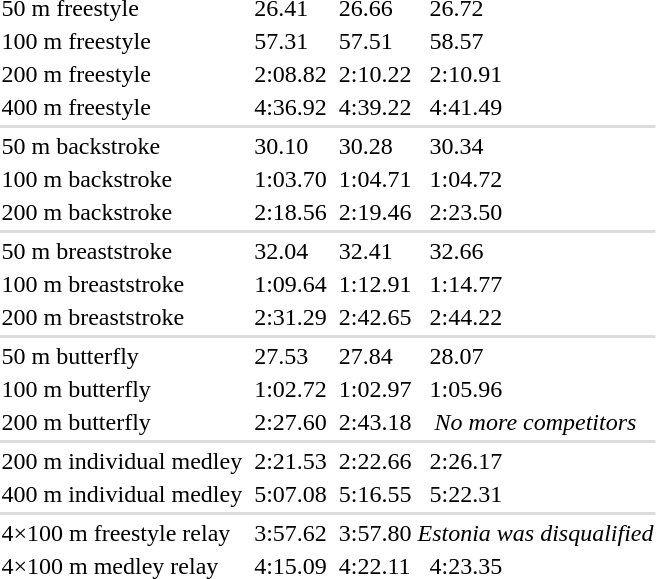<table>
<tr>
<td>50 m freestyle</td>
<td></td>
<td>26.41</td>
<td></td>
<td>26.66</td>
<td></td>
<td>26.72</td>
</tr>
<tr>
<td>100 m freestyle</td>
<td></td>
<td>57.31</td>
<td></td>
<td>57.51</td>
<td></td>
<td>58.57</td>
</tr>
<tr>
<td>200 m freestyle</td>
<td></td>
<td>2:08.82</td>
<td></td>
<td>2:10.22</td>
<td></td>
<td>2:10.91</td>
</tr>
<tr>
<td>400 m freestyle</td>
<td></td>
<td>4:36.92</td>
<td></td>
<td>4:39.22</td>
<td></td>
<td>4:41.49</td>
</tr>
<tr bgcolor=#DDDDDD>
<td colspan=7></td>
</tr>
<tr>
<td>50 m backstroke</td>
<td></td>
<td>30.10</td>
<td></td>
<td>30.28</td>
<td></td>
<td>30.34</td>
</tr>
<tr>
<td>100 m backstroke</td>
<td></td>
<td>1:03.70</td>
<td></td>
<td>1:04.71</td>
<td></td>
<td>1:04.72</td>
</tr>
<tr>
<td>200 m backstroke</td>
<td></td>
<td>2:18.56</td>
<td></td>
<td>2:19.46</td>
<td></td>
<td>2:23.50</td>
</tr>
<tr bgcolor=#DDDDDD>
<td colspan=7></td>
</tr>
<tr>
<td>50 m breaststroke</td>
<td></td>
<td>32.04</td>
<td></td>
<td>32.41</td>
<td></td>
<td>32.66</td>
</tr>
<tr>
<td>100 m breaststroke</td>
<td></td>
<td>1:09.64</td>
<td></td>
<td>1:12.91</td>
<td></td>
<td>1:14.77</td>
</tr>
<tr>
<td>200 m breaststroke</td>
<td></td>
<td>2:31.29</td>
<td></td>
<td>2:42.65</td>
<td></td>
<td>2:44.22</td>
</tr>
<tr bgcolor=#DDDDDD>
<td colspan=7></td>
</tr>
<tr>
<td>50 m butterfly</td>
<td></td>
<td>27.53</td>
<td></td>
<td>27.84</td>
<td></td>
<td>28.07</td>
</tr>
<tr>
<td>100 m butterfly</td>
<td></td>
<td>1:02.72</td>
<td></td>
<td>1:02.97</td>
<td></td>
<td>1:05.96</td>
</tr>
<tr>
<td>200 m butterfly</td>
<td></td>
<td>2:27.60</td>
<td></td>
<td>2:43.18</td>
<td colspan=2 align=center><em>No more competitors</em></td>
</tr>
<tr bgcolor=#DDDDDD>
<td colspan=7></td>
</tr>
<tr>
<td>200 m individual medley</td>
<td></td>
<td>2:21.53</td>
<td></td>
<td>2:22.66</td>
<td></td>
<td>2:26.17</td>
</tr>
<tr>
<td>400 m individual medley</td>
<td></td>
<td>5:07.08</td>
<td></td>
<td>5:16.55</td>
<td></td>
<td>5:22.31</td>
</tr>
<tr bgcolor=#DDDDDD>
<td colspan=7></td>
</tr>
<tr>
<td>4×100 m freestyle relay</td>
<td></td>
<td>3:57.62</td>
<td></td>
<td>3:57.80</td>
<td colspan=2 align=center><em>Estonia was disqualified</em></td>
</tr>
<tr>
<td>4×100 m medley relay</td>
<td></td>
<td>4:15.09</td>
<td></td>
<td>4:22.11</td>
<td></td>
<td>4:23.35</td>
</tr>
</table>
